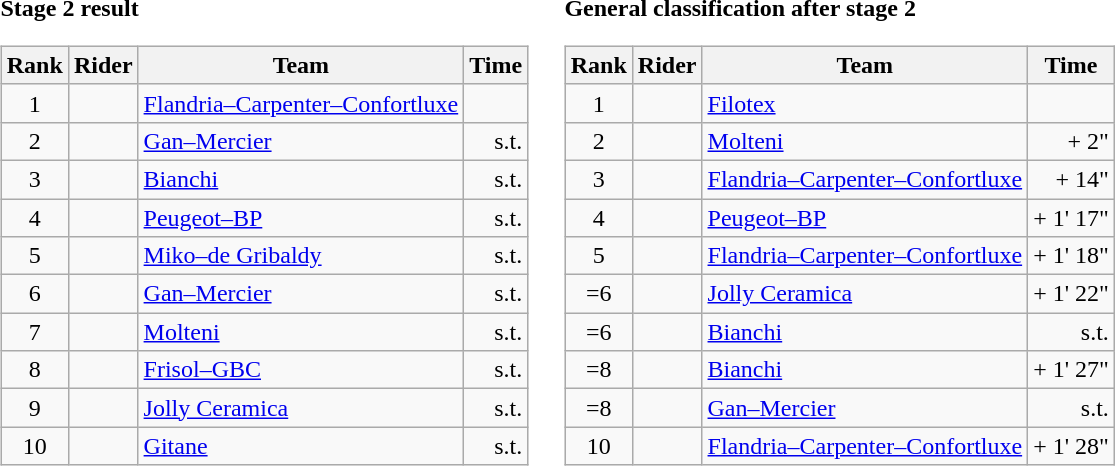<table>
<tr>
<td><strong>Stage 2 result</strong><br><table class="wikitable">
<tr>
<th scope="col">Rank</th>
<th scope="col">Rider</th>
<th scope="col">Team</th>
<th scope="col">Time</th>
</tr>
<tr>
<td style="text-align:center;">1</td>
<td></td>
<td><a href='#'>Flandria–Carpenter–Confortluxe</a></td>
<td style="text-align:right;"></td>
</tr>
<tr>
<td style="text-align:center;">2</td>
<td></td>
<td><a href='#'>Gan–Mercier</a></td>
<td style="text-align:right;">s.t.</td>
</tr>
<tr>
<td style="text-align:center;">3</td>
<td></td>
<td><a href='#'>Bianchi</a></td>
<td style="text-align:right;">s.t.</td>
</tr>
<tr>
<td style="text-align:center;">4</td>
<td></td>
<td><a href='#'>Peugeot–BP</a></td>
<td style="text-align:right;">s.t.</td>
</tr>
<tr>
<td style="text-align:center;">5</td>
<td></td>
<td><a href='#'>Miko–de Gribaldy</a></td>
<td style="text-align:right;">s.t.</td>
</tr>
<tr>
<td style="text-align:center;">6</td>
<td></td>
<td><a href='#'>Gan–Mercier</a></td>
<td style="text-align:right;">s.t.</td>
</tr>
<tr>
<td style="text-align:center;">7</td>
<td></td>
<td><a href='#'>Molteni</a></td>
<td style="text-align:right;">s.t.</td>
</tr>
<tr>
<td style="text-align:center;">8</td>
<td></td>
<td><a href='#'>Frisol–GBC</a></td>
<td style="text-align:right;">s.t.</td>
</tr>
<tr>
<td style="text-align:center;">9</td>
<td></td>
<td><a href='#'>Jolly Ceramica</a></td>
<td style="text-align:right;">s.t.</td>
</tr>
<tr>
<td style="text-align:center;">10</td>
<td></td>
<td><a href='#'>Gitane</a></td>
<td style="text-align:right;">s.t.</td>
</tr>
</table>
</td>
<td></td>
<td><strong>General classification after stage 2</strong><br><table class="wikitable">
<tr>
<th scope="col">Rank</th>
<th scope="col">Rider</th>
<th scope="col">Team</th>
<th scope="col">Time</th>
</tr>
<tr>
<td style="text-align:center;">1</td>
<td> </td>
<td><a href='#'>Filotex</a></td>
<td style="text-align:right;"></td>
</tr>
<tr>
<td style="text-align:center;">2</td>
<td></td>
<td><a href='#'>Molteni</a></td>
<td style="text-align:right;">+ 2"</td>
</tr>
<tr>
<td style="text-align:center;">3</td>
<td></td>
<td><a href='#'>Flandria–Carpenter–Confortluxe</a></td>
<td style="text-align:right;">+ 14"</td>
</tr>
<tr>
<td style="text-align:center;">4</td>
<td></td>
<td><a href='#'>Peugeot–BP</a></td>
<td style="text-align:right;">+ 1' 17"</td>
</tr>
<tr>
<td style="text-align:center;">5</td>
<td></td>
<td><a href='#'>Flandria–Carpenter–Confortluxe</a></td>
<td style="text-align:right;">+ 1' 18"</td>
</tr>
<tr>
<td style="text-align:center;">=6</td>
<td></td>
<td><a href='#'>Jolly Ceramica</a></td>
<td style="text-align:right;">+ 1' 22"</td>
</tr>
<tr>
<td style="text-align:center;">=6</td>
<td></td>
<td><a href='#'>Bianchi</a></td>
<td style="text-align:right;">s.t.</td>
</tr>
<tr>
<td style="text-align:center;">=8</td>
<td></td>
<td><a href='#'>Bianchi</a></td>
<td style="text-align:right;">+ 1' 27"</td>
</tr>
<tr>
<td style="text-align:center;">=8</td>
<td></td>
<td><a href='#'>Gan–Mercier</a></td>
<td style="text-align:right;">s.t.</td>
</tr>
<tr>
<td style="text-align:center;">10</td>
<td></td>
<td><a href='#'>Flandria–Carpenter–Confortluxe</a></td>
<td style="text-align:right;">+ 1' 28"</td>
</tr>
</table>
</td>
</tr>
</table>
